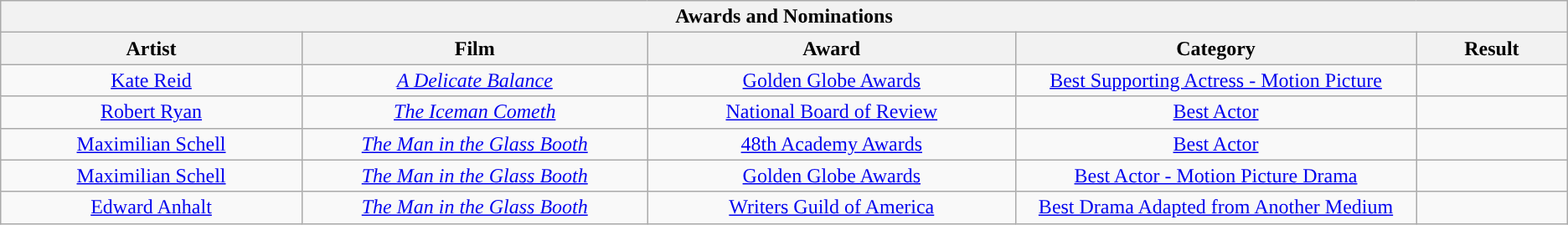<table class="wikitable">
<tr>
<th colspan="5" align="center">Awards and Nominations</th>
</tr>
<tr>
<th scope="col" style="width:28em;">Artist</th>
<th scope="col" style="width:35em;">Film</th>
<th scope="col" style="width:37em;">Award</th>
<th scope="col" style="width:40em;">Category</th>
<th scope="col" style="width:13em;">Result</th>
</tr>
<tr>
<td align="center"><a href='#'>Kate Reid</a></td>
<td align="center"><em><a href='#'>A Delicate Balance</a></em></td>
<td align="center"><a href='#'>Golden Globe Awards</a></td>
<td align="center"><a href='#'>Best Supporting Actress - Motion Picture</a></td>
<td></td>
</tr>
<tr>
<td align="center"><a href='#'>Robert Ryan</a></td>
<td align="center"><em><a href='#'>The Iceman Cometh</a></em></td>
<td align="center"><a href='#'>National Board of Review</a></td>
<td align="center"><a href='#'>Best Actor</a></td>
<td></td>
</tr>
<tr>
<td align="center"><a href='#'>Maximilian Schell</a></td>
<td align="center"><em><a href='#'>The Man in the Glass Booth</a></em></td>
<td align="center"><a href='#'>48th Academy Awards</a></td>
<td align="center"><a href='#'>Best Actor</a></td>
<td></td>
</tr>
<tr>
<td align="center"><a href='#'>Maximilian Schell</a></td>
<td align="center"><em><a href='#'>The Man in the Glass Booth</a></em></td>
<td align="center"><a href='#'>Golden Globe Awards</a></td>
<td align="center"><a href='#'>Best Actor - Motion Picture Drama</a></td>
<td></td>
</tr>
<tr>
<td align="center"><a href='#'>Edward Anhalt</a></td>
<td align="center"><em><a href='#'>The Man in the Glass Booth</a></em></td>
<td align="center"><a href='#'>Writers Guild of America</a></td>
<td align="center"><a href='#'>Best Drama Adapted from Another Medium</a></td>
<td></td>
</tr>
</table>
